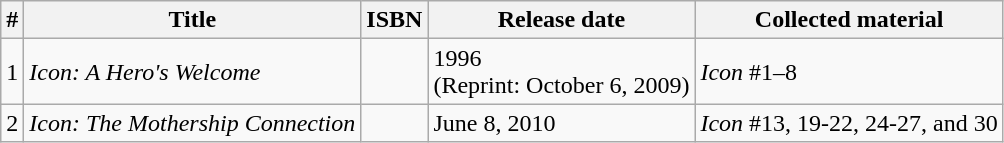<table class="wikitable">
<tr>
<th>#</th>
<th>Title</th>
<th>ISBN</th>
<th>Release date</th>
<th>Collected material</th>
</tr>
<tr>
<td>1</td>
<td><em>Icon: A Hero's Welcome</em></td>
<td><br></td>
<td>1996<br>(Reprint: October 6, 2009)</td>
<td><em>Icon</em> #1–8</td>
</tr>
<tr>
<td>2</td>
<td><em>Icon: The Mothership Connection</em></td>
<td></td>
<td>June 8, 2010</td>
<td><em>Icon</em> #13, 19-22, 24-27, and 30</td>
</tr>
</table>
